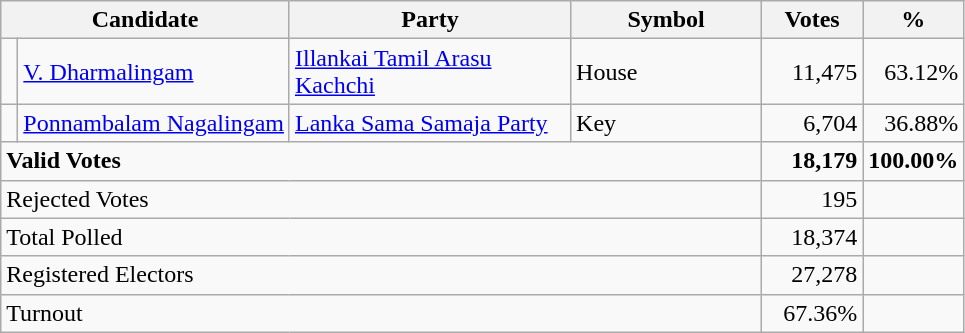<table class="wikitable" border="1" style="text-align:right;">
<tr>
<th align=left colspan=2 width="180">Candidate</th>
<th align=left width="180">Party</th>
<th align=left width="120">Symbol</th>
<th align=left width="60">Votes</th>
<th align=left width="60">%</th>
</tr>
<tr>
<td bgcolor=> </td>
<td align=left><a href='#'>V. Dharmalingam</a></td>
<td align=left><a href='#'>Illankai Tamil Arasu Kachchi</a></td>
<td align=left>House</td>
<td>11,475</td>
<td>63.12%</td>
</tr>
<tr>
<td bgcolor=> </td>
<td align=left><a href='#'>Ponnambalam Nagalingam</a></td>
<td align=left><a href='#'>Lanka Sama Samaja Party</a></td>
<td align=left>Key</td>
<td>6,704</td>
<td>36.88%</td>
</tr>
<tr>
<td align=left colspan=4><strong>Valid Votes</strong></td>
<td><strong>18,179</strong></td>
<td><strong>100.00%</strong></td>
</tr>
<tr>
<td align=left colspan=4>Rejected Votes</td>
<td>195</td>
<td></td>
</tr>
<tr>
<td align=left colspan=4>Total Polled</td>
<td>18,374</td>
<td></td>
</tr>
<tr>
<td align=left colspan=4>Registered Electors</td>
<td>27,278</td>
<td></td>
</tr>
<tr>
<td align=left colspan=4>Turnout</td>
<td>67.36%</td>
<td></td>
</tr>
</table>
